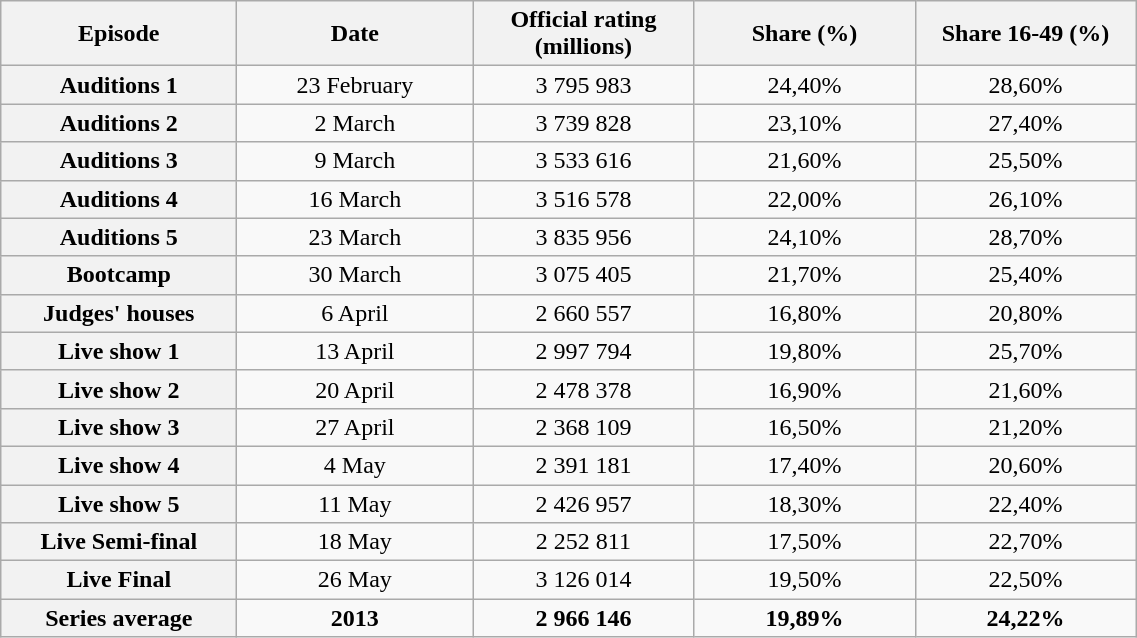<table class="wikitable sortable" style="text-align:center">
<tr>
<th scope="col" style="width:150px;">Episode</th>
<th scope="col" style="width:150px;">Date</th>
<th scope="col" style="width:140px;">Official rating<br>(millions)</th>
<th scope="col" style="width:140px;">Share (%)</th>
<th scope="col" style="width:140px;">Share 16-49 (%)</th>
</tr>
<tr>
<th scope="row">Auditions 1</th>
<td>23 February</td>
<td>3 795 983</td>
<td>24,40%</td>
<td>28,60%</td>
</tr>
<tr>
<th scope="row">Auditions 2</th>
<td>2 March</td>
<td>3 739 828</td>
<td>23,10%</td>
<td>27,40%</td>
</tr>
<tr>
<th scope="row">Auditions 3</th>
<td>9 March</td>
<td>3 533 616</td>
<td>21,60%</td>
<td>25,50%</td>
</tr>
<tr>
<th scope="row">Auditions 4</th>
<td>16 March</td>
<td>3 516 578</td>
<td>22,00%</td>
<td>26,10%</td>
</tr>
<tr>
<th scope="row">Auditions 5</th>
<td>23 March</td>
<td>3 835 956</td>
<td>24,10%</td>
<td>28,70%</td>
</tr>
<tr>
<th scope="row">Bootcamp</th>
<td>30 March</td>
<td>3 075 405</td>
<td>21,70%</td>
<td>25,40%</td>
</tr>
<tr>
<th scope="row">Judges' houses</th>
<td>6 April</td>
<td>2 660 557</td>
<td>16,80%</td>
<td>20,80%</td>
</tr>
<tr>
<th scope="row">Live show 1</th>
<td>13 April</td>
<td>2 997 794</td>
<td>19,80%</td>
<td>25,70%</td>
</tr>
<tr>
<th scope="row">Live show 2</th>
<td>20 April</td>
<td>2 478 378</td>
<td>16,90%</td>
<td>21,60%</td>
</tr>
<tr>
<th scope="row">Live show 3</th>
<td>27 April</td>
<td>2 368 109</td>
<td>16,50%</td>
<td>21,20%</td>
</tr>
<tr>
<th scope="row">Live show 4</th>
<td>4 May</td>
<td>2 391 181</td>
<td>17,40%</td>
<td>20,60%</td>
</tr>
<tr>
<th scope="row">Live show 5</th>
<td>11 May</td>
<td>2 426 957</td>
<td>18,30%</td>
<td>22,40%</td>
</tr>
<tr>
<th scope="row">Live Semi-final</th>
<td>18 May</td>
<td>2 252 811</td>
<td>17,50%</td>
<td>22,70%</td>
</tr>
<tr>
<th scope="row">Live Final</th>
<td>26 May</td>
<td>3 126 014</td>
<td>19,50%</td>
<td>22,50%</td>
</tr>
<tr>
<th scope="row">Series average</th>
<td><strong>2013</strong></td>
<td><strong>2 966 146</strong></td>
<td><strong>19,89%</strong></td>
<td><strong>24,22%</strong></td>
</tr>
</table>
